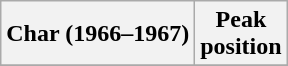<table class="wikitable sortable plainrowheaders" style="text-align:center">
<tr>
<th scope="col">Char (1966–1967)</th>
<th scope="col">Peak<br>position</th>
</tr>
<tr>
</tr>
</table>
